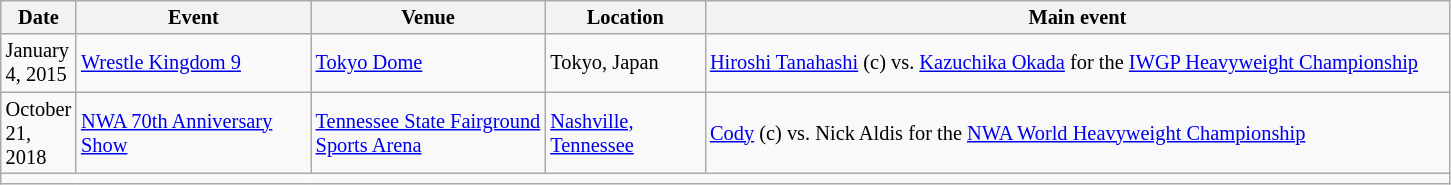<table class="sortable wikitable succession-box" style="font-size:85%;">
<tr>
<th scope="col" width="10">Date</th>
<th scope="col" width="150">Event</th>
<th scope="col" width="150">Venue</th>
<th scope="col" width="100">Location</th>
<th scope="col" width="490">Main event</th>
</tr>
<tr>
<td>January 4, 2015</td>
<td><a href='#'>Wrestle Kingdom 9</a></td>
<td><a href='#'>Tokyo Dome</a></td>
<td>Tokyo, Japan</td>
<td><a href='#'>Hiroshi Tanahashi</a> (c) vs. <a href='#'>Kazuchika Okada</a> for the <a href='#'>IWGP Heavyweight Championship</a></td>
</tr>
<tr>
<td>October 21, 2018</td>
<td><a href='#'>NWA 70th Anniversary Show</a></td>
<td><a href='#'>Tennessee State Fairground Sports Arena</a></td>
<td><a href='#'>Nashville, Tennessee</a></td>
<td><a href='#'>Cody</a> (c) vs. Nick Aldis for the <a href='#'>NWA World Heavyweight Championship</a></td>
</tr>
<tr>
<td colspan=5></td>
</tr>
</table>
